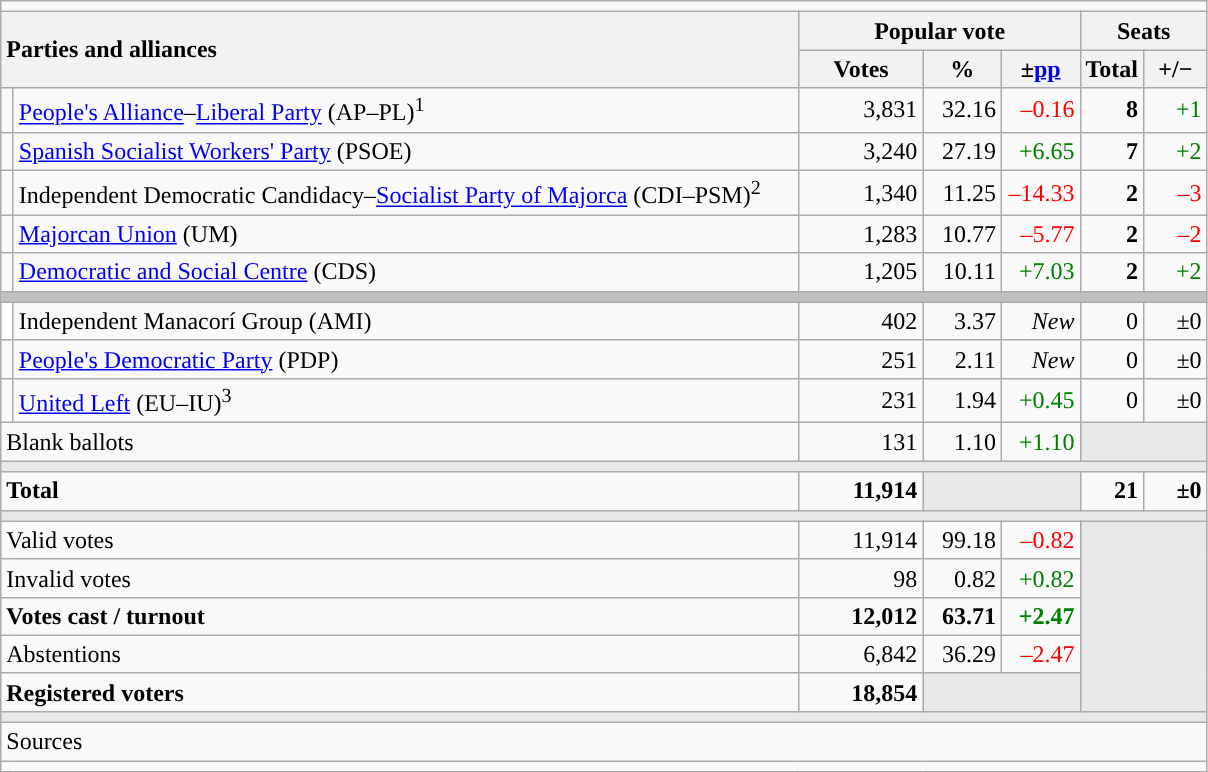<table class="wikitable" style="text-align:right;">
<tr>
<td colspan="7"></td>
</tr>
<tr>
<th style="text-align:left;" rowspan="2" colspan="2" width="525">Parties and alliances</th>
<th colspan="3">Popular vote</th>
<th colspan="2">Seats</th>
</tr>
<tr>
<th width="75">Votes</th>
<th width="45">%</th>
<th width="45">±<a href='#'>pp</a></th>
<th width="35">Total</th>
<th width="35">+/−</th>
</tr>
<tr>
<td width="1" style="color:inherit;background:"></td>
<td align="left"><a href='#'>People's Alliance</a>–<a href='#'>Liberal Party</a> (AP–PL)<sup>1</sup></td>
<td>3,831</td>
<td>32.16</td>
<td style="color:red;">–0.16</td>
<td><strong>8</strong></td>
<td style="color:green;">+1</td>
</tr>
<tr>
<td style="color:inherit;background:"></td>
<td align="left"><a href='#'>Spanish Socialist Workers' Party</a> (PSOE)</td>
<td>3,240</td>
<td>27.19</td>
<td style="color:green;">+6.65</td>
<td><strong>7</strong></td>
<td style="color:green;">+2</td>
</tr>
<tr>
<td style="color:inherit;background:"></td>
<td align="left">Independent Democratic Candidacy–<a href='#'>Socialist Party of Majorca</a> (CDI–PSM)<sup>2</sup></td>
<td>1,340</td>
<td>11.25</td>
<td style="color:red;">–14.33</td>
<td><strong>2</strong></td>
<td style="color:red;">–3</td>
</tr>
<tr>
<td style="color:inherit;background:"></td>
<td align="left"><a href='#'>Majorcan Union</a> (UM)</td>
<td>1,283</td>
<td>10.77</td>
<td style="color:red;">–5.77</td>
<td><strong>2</strong></td>
<td style="color:red;">–2</td>
</tr>
<tr>
<td style="color:inherit;background:"></td>
<td align="left"><a href='#'>Democratic and Social Centre</a> (CDS)</td>
<td>1,205</td>
<td>10.11</td>
<td style="color:green;">+7.03</td>
<td><strong>2</strong></td>
<td style="color:green;">+2</td>
</tr>
<tr>
<td colspan="7" bgcolor="#C0C0C0"></td>
</tr>
<tr>
<td bgcolor="white"></td>
<td align="left">Independent Manacorí Group (AMI)</td>
<td>402</td>
<td>3.37</td>
<td><em>New</em></td>
<td>0</td>
<td>±0</td>
</tr>
<tr>
<td style="color:inherit;background:"></td>
<td align="left"><a href='#'>People's Democratic Party</a> (PDP)</td>
<td>251</td>
<td>2.11</td>
<td><em>New</em></td>
<td>0</td>
<td>±0</td>
</tr>
<tr>
<td style="color:inherit;background:"></td>
<td align="left"><a href='#'>United Left</a> (EU–IU)<sup>3</sup></td>
<td>231</td>
<td>1.94</td>
<td style="color:green;">+0.45</td>
<td>0</td>
<td>±0</td>
</tr>
<tr>
<td align="left" colspan="2">Blank ballots</td>
<td>131</td>
<td>1.10</td>
<td style="color:green;">+1.10</td>
<td bgcolor="#E9E9E9" colspan="2"></td>
</tr>
<tr>
<td colspan="7" bgcolor="#E9E9E9"></td>
</tr>
<tr style="font-weight:bold;">
<td align="left" colspan="2">Total</td>
<td>11,914</td>
<td bgcolor="#E9E9E9" colspan="2"></td>
<td>21</td>
<td>±0</td>
</tr>
<tr>
<td colspan="7" bgcolor="#E9E9E9"></td>
</tr>
<tr>
<td align="left" colspan="2">Valid votes</td>
<td>11,914</td>
<td>99.18</td>
<td style="color:red;">–0.82</td>
<td bgcolor="#E9E9E9" colspan="2" rowspan="5"></td>
</tr>
<tr>
<td align="left" colspan="2">Invalid votes</td>
<td>98</td>
<td>0.82</td>
<td style="color:green;">+0.82</td>
</tr>
<tr style="font-weight:bold;">
<td align="left" colspan="2">Votes cast / turnout</td>
<td>12,012</td>
<td>63.71</td>
<td style="color:green;">+2.47</td>
</tr>
<tr>
<td align="left" colspan="2">Abstentions</td>
<td>6,842</td>
<td>36.29</td>
<td style="color:red;">–2.47</td>
</tr>
<tr style="font-weight:bold;">
<td align="left" colspan="2">Registered voters</td>
<td>18,854</td>
<td bgcolor="#E9E9E9" colspan="2"></td>
</tr>
<tr>
<td colspan="7" bgcolor="#E9E9E9"></td>
</tr>
<tr>
<td align="left" colspan="7">Sources</td>
</tr>
<tr>
<td colspan="7" style="text-align:left; max-width:790px;"></td>
</tr>
</table>
